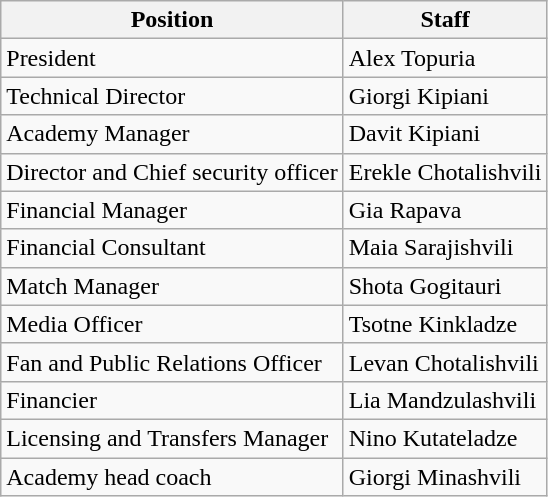<table class=wikitable>
<tr>
<th>Position</th>
<th>Staff</th>
</tr>
<tr>
<td>President</td>
<td>Alex Topuria</td>
</tr>
<tr>
<td>Technical Director</td>
<td>Giorgi Kipiani</td>
</tr>
<tr>
<td>Academy Manager</td>
<td>Davit Kipiani</td>
</tr>
<tr>
<td>Director and Chief security officer</td>
<td>Erekle Chotalishvili</td>
</tr>
<tr>
<td>Financial Manager</td>
<td>Gia Rapava</td>
</tr>
<tr>
<td>Financial Consultant</td>
<td>Maia Sarajishvili</td>
</tr>
<tr>
<td>Match Manager</td>
<td>Shota Gogitauri</td>
</tr>
<tr>
<td>Media Officer</td>
<td>Tsotne Kinkladze</td>
</tr>
<tr>
<td>Fan and Public Relations Officer</td>
<td>Levan Chotalishvili</td>
</tr>
<tr>
<td>Financier</td>
<td>Lia Mandzulashvili</td>
</tr>
<tr>
<td>Licensing and Transfers Manager</td>
<td>Nino Kutateladze</td>
</tr>
<tr>
<td>Academy head coach</td>
<td>Giorgi Minashvili</td>
</tr>
</table>
